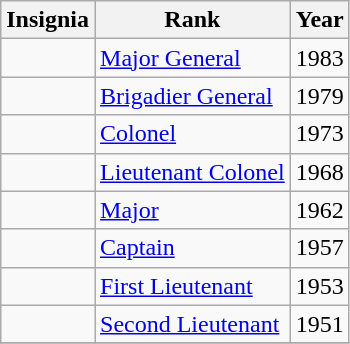<table class="wikitable">
<tr>
<th>Insignia</th>
<th>Rank</th>
<th>Year</th>
</tr>
<tr>
<td></td>
<td><a href='#'>Major General</a></td>
<td>1983</td>
</tr>
<tr>
<td></td>
<td><a href='#'>Brigadier General</a></td>
<td>1979</td>
</tr>
<tr>
<td></td>
<td><a href='#'>Colonel</a></td>
<td>1973</td>
</tr>
<tr>
<td></td>
<td><a href='#'>Lieutenant Colonel</a></td>
<td>1968</td>
</tr>
<tr>
<td></td>
<td><a href='#'>Major</a></td>
<td>1962</td>
</tr>
<tr>
<td></td>
<td><a href='#'>Captain</a></td>
<td>1957</td>
</tr>
<tr>
<td></td>
<td><a href='#'>First Lieutenant</a></td>
<td>1953</td>
</tr>
<tr>
<td></td>
<td><a href='#'>Second Lieutenant</a></td>
<td>1951</td>
</tr>
<tr>
</tr>
</table>
